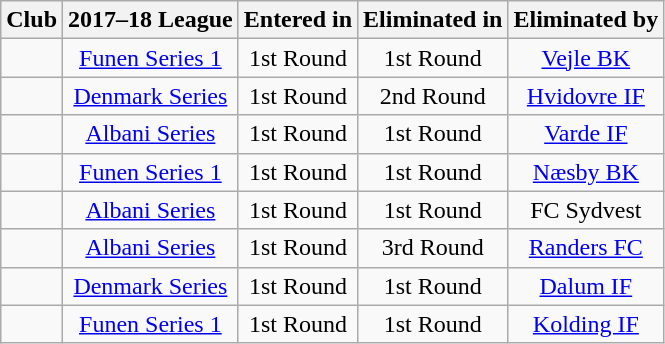<table class="wikitable sortable">
<tr>
<th>Club</th>
<th>2017–18 League</th>
<th>Entered in</th>
<th>Eliminated in</th>
<th>Eliminated by</th>
</tr>
<tr>
<td></td>
<td align="center"><a href='#'>Funen Series 1</a></td>
<td align="center">1st Round</td>
<td align="center">1st Round</td>
<td align="center"><a href='#'>Vejle BK</a></td>
</tr>
<tr>
<td></td>
<td align="center"><a href='#'>Denmark Series</a></td>
<td align="center">1st Round</td>
<td align="center">2nd Round</td>
<td align="center"><a href='#'>Hvidovre IF</a></td>
</tr>
<tr>
<td></td>
<td align="center"><a href='#'>Albani Series</a></td>
<td align="center">1st Round</td>
<td align="center">1st Round</td>
<td align="center"><a href='#'>Varde IF</a></td>
</tr>
<tr>
<td></td>
<td align="center"><a href='#'>Funen Series 1</a></td>
<td align="center">1st Round</td>
<td align="center">1st Round</td>
<td align="center"><a href='#'>Næsby BK</a></td>
</tr>
<tr>
<td></td>
<td align="center"><a href='#'>Albani Series</a></td>
<td align="center">1st Round</td>
<td align="center">1st Round</td>
<td align="center">FC Sydvest</td>
</tr>
<tr>
<td></td>
<td align="center"><a href='#'>Albani Series</a></td>
<td align="center">1st Round</td>
<td align="center">3rd Round</td>
<td align="center"><a href='#'>Randers FC</a></td>
</tr>
<tr>
<td></td>
<td align="center"><a href='#'>Denmark Series</a></td>
<td align="center">1st Round</td>
<td align="center">1st Round</td>
<td align="center"><a href='#'>Dalum IF</a></td>
</tr>
<tr>
<td></td>
<td align="center"><a href='#'>Funen Series 1</a></td>
<td align="center">1st Round</td>
<td align="center">1st Round</td>
<td align="center"><a href='#'>Kolding IF</a></td>
</tr>
</table>
